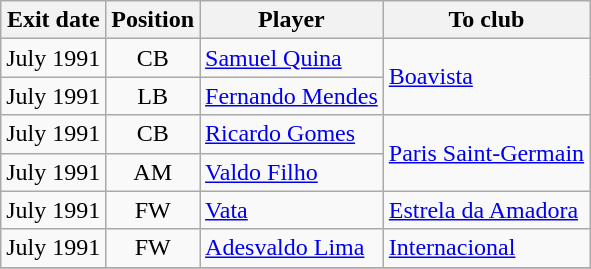<table class="wikitable">
<tr>
<th>Exit date</th>
<th>Position</th>
<th>Player</th>
<th>To club</th>
</tr>
<tr>
<td>July 1991</td>
<td style="text-align:center;">CB</td>
<td style="text-align:left;"><a href='#'>Samuel Quina</a></td>
<td rowspan="2"><a href='#'>Boavista</a></td>
</tr>
<tr>
<td>July 1991</td>
<td style="text-align:center;">LB</td>
<td style="text-align:left;"><a href='#'>Fernando Mendes</a></td>
</tr>
<tr>
<td>July 1991</td>
<td style="text-align:center;">CB</td>
<td style="text-align:left;"><a href='#'>Ricardo Gomes</a></td>
<td rowspan="2"><a href='#'>Paris Saint-Germain</a></td>
</tr>
<tr>
<td>July 1991</td>
<td style="text-align:center;">AM</td>
<td style="text-align:left;"><a href='#'>Valdo Filho</a></td>
</tr>
<tr>
<td>July 1991</td>
<td style="text-align:center;">FW</td>
<td style="text-align:left;"><a href='#'>Vata</a></td>
<td style="text-align:left;"><a href='#'>Estrela da Amadora</a></td>
</tr>
<tr>
<td>July 1991</td>
<td style="text-align:center;">FW</td>
<td style="text-align:left;"><a href='#'>Adesvaldo Lima</a></td>
<td style="text-align:left;"><a href='#'>Internacional</a></td>
</tr>
<tr>
</tr>
</table>
